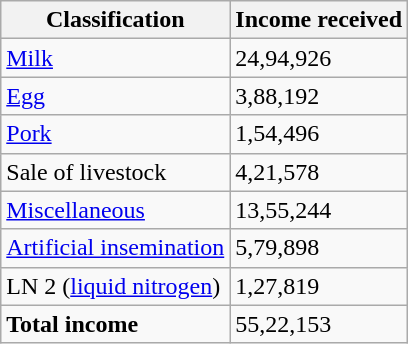<table class="wikitable">
<tr>
<th>Classification</th>
<th>Income received</th>
</tr>
<tr>
<td><a href='#'>Milk</a></td>
<td>24,94,926</td>
</tr>
<tr>
<td><a href='#'>Egg</a></td>
<td>3,88,192</td>
</tr>
<tr>
<td><a href='#'>Pork</a></td>
<td>1,54,496</td>
</tr>
<tr>
<td>Sale of livestock</td>
<td>4,21,578</td>
</tr>
<tr>
<td><a href='#'>Miscellaneous</a></td>
<td>13,55,244</td>
</tr>
<tr>
<td><a href='#'>Artificial insemination</a></td>
<td>5,79,898</td>
</tr>
<tr>
<td>LN 2 (<a href='#'>liquid nitrogen</a>)</td>
<td>1,27,819</td>
</tr>
<tr>
<td><strong>Total income</strong></td>
<td>55,22,153</td>
</tr>
</table>
